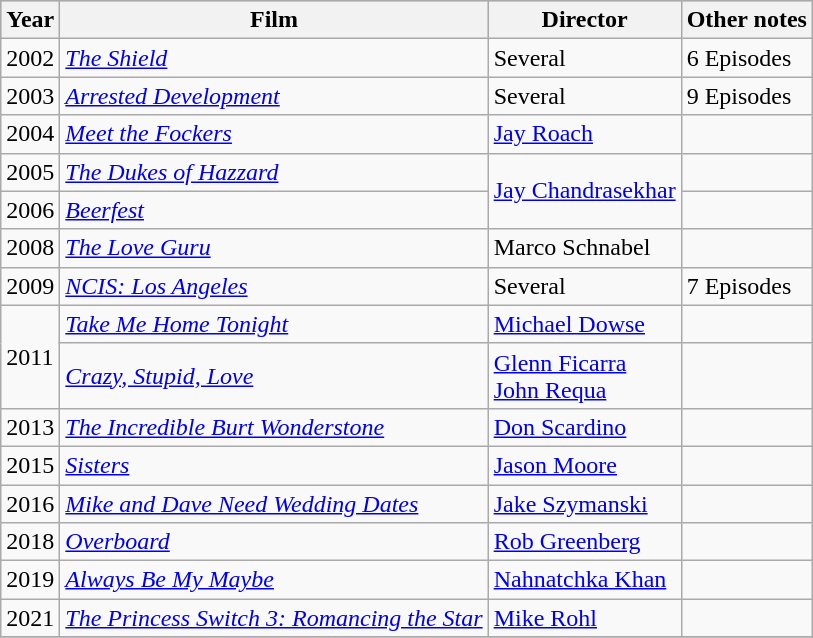<table class="wikitable">
<tr style="background:#b0c4de; text-align:center;">
<th>Year</th>
<th>Film</th>
<th>Director</th>
<th>Other notes</th>
</tr>
<tr>
<td>2002</td>
<td><em><a href='#'>The Shield</a></em></td>
<td>Several</td>
<td>6 Episodes</td>
</tr>
<tr>
<td>2003</td>
<td><em><a href='#'>Arrested Development</a></em></td>
<td>Several</td>
<td>9 Episodes</td>
</tr>
<tr>
<td>2004</td>
<td><em><a href='#'>Meet the Fockers</a></em></td>
<td><a href='#'>Jay Roach</a></td>
<td></td>
</tr>
<tr>
<td>2005</td>
<td><em><a href='#'>The Dukes of Hazzard</a></em></td>
<td rowspan="2"><a href='#'>Jay Chandrasekhar</a></td>
<td></td>
</tr>
<tr>
<td>2006</td>
<td><em><a href='#'>Beerfest</a></em></td>
<td></td>
</tr>
<tr>
<td>2008</td>
<td><em><a href='#'>The Love Guru</a></em></td>
<td>Marco Schnabel</td>
<td></td>
</tr>
<tr>
<td>2009</td>
<td><em><a href='#'>NCIS: Los Angeles</a></em></td>
<td>Several</td>
<td>7 Episodes</td>
</tr>
<tr>
<td rowspan="2">2011</td>
<td><em><a href='#'>Take Me Home Tonight</a></em></td>
<td><a href='#'>Michael Dowse</a></td>
<td></td>
</tr>
<tr>
<td><em><a href='#'>Crazy, Stupid, Love</a></em></td>
<td><a href='#'>Glenn Ficarra</a><br><a href='#'>John Requa</a></td>
<td></td>
</tr>
<tr>
<td rowspan="1">2013</td>
<td><em><a href='#'>The Incredible Burt Wonderstone</a></em></td>
<td><a href='#'>Don Scardino</a></td>
<td></td>
</tr>
<tr>
<td rowspan="1">2015</td>
<td><em><a href='#'>Sisters</a></em></td>
<td><a href='#'>Jason Moore</a></td>
<td></td>
</tr>
<tr>
<td rowspan="1">2016</td>
<td><em><a href='#'>Mike and Dave Need Wedding Dates</a></em></td>
<td><a href='#'>Jake Szymanski</a></td>
<td></td>
</tr>
<tr>
<td rowspan="1">2018</td>
<td><em><a href='#'>Overboard</a></em></td>
<td><a href='#'>Rob Greenberg</a></td>
<td></td>
</tr>
<tr>
<td rowspan="1">2019</td>
<td><em><a href='#'>Always Be My Maybe</a></em></td>
<td><a href='#'>Nahnatchka Khan</a></td>
<td></td>
</tr>
<tr>
<td>2021</td>
<td><em><a href='#'>The Princess Switch 3: Romancing the Star</a></em></td>
<td><a href='#'>Mike Rohl</a></td>
<td></td>
</tr>
<tr>
</tr>
</table>
